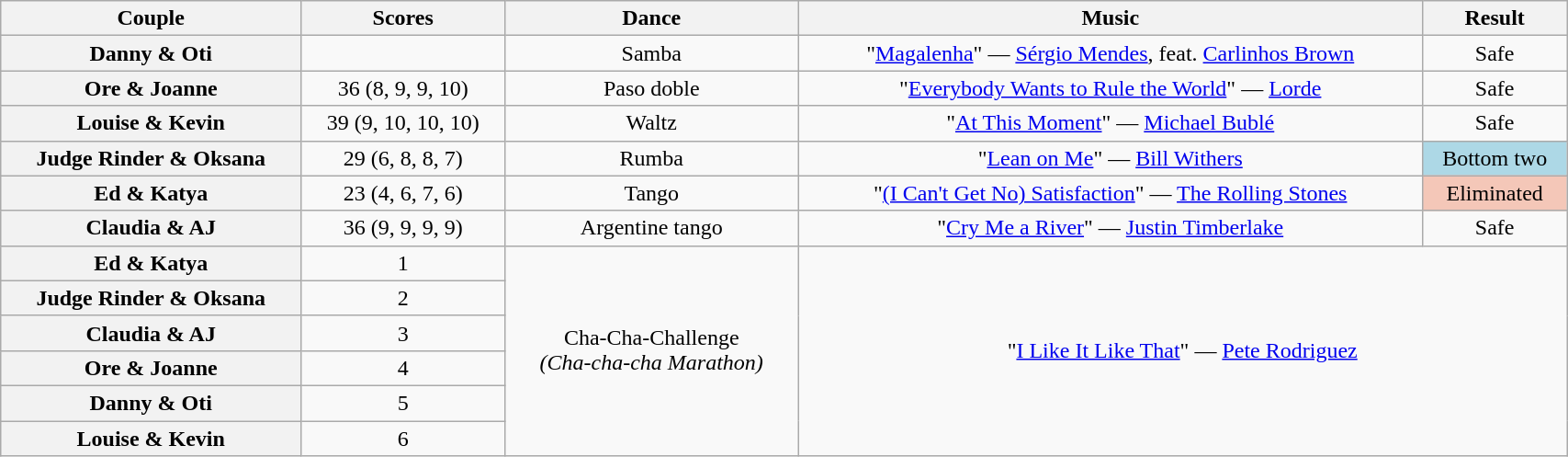<table class="wikitable sortable" style="text-align:center; width:90%">
<tr>
<th scope="col">Couple</th>
<th scope="col">Scores</th>
<th scope="col" class="unsortable">Dance</th>
<th scope="col" class="unsortable">Music</th>
<th scope="col" class="unsortable">Result</th>
</tr>
<tr>
<th scope="row">Danny & Oti</th>
<td></td>
<td>Samba</td>
<td>"<a href='#'>Magalenha</a>" — <a href='#'>Sérgio Mendes</a>, feat. <a href='#'>Carlinhos Brown</a></td>
<td>Safe</td>
</tr>
<tr>
<th scope="row">Ore & Joanne</th>
<td>36 (8, 9, 9, 10)</td>
<td>Paso doble</td>
<td>"<a href='#'>Everybody Wants to Rule the World</a>" — <a href='#'>Lorde</a></td>
<td>Safe</td>
</tr>
<tr>
<th scope="row">Louise & Kevin</th>
<td>39 (9, 10, 10, 10)</td>
<td>Waltz</td>
<td>"<a href='#'>At This Moment</a>" — <a href='#'>Michael Bublé</a></td>
<td>Safe</td>
</tr>
<tr>
<th scope="row">Judge Rinder & Oksana</th>
<td>29 (6, 8, 8, 7)</td>
<td>Rumba</td>
<td>"<a href='#'>Lean on Me</a>" — <a href='#'>Bill Withers</a></td>
<td bgcolor="lightblue">Bottom two</td>
</tr>
<tr>
<th scope="row">Ed & Katya</th>
<td>23 (4, 6, 7, 6)</td>
<td>Tango</td>
<td>"<a href='#'>(I Can't Get No) Satisfaction</a>" — <a href='#'>The Rolling Stones</a></td>
<td bgcolor="f4c7b8">Eliminated</td>
</tr>
<tr>
<th scope="row">Claudia & AJ</th>
<td>36 (9, 9, 9, 9)</td>
<td>Argentine tango</td>
<td>"<a href='#'>Cry Me a River</a>" — <a href='#'>Justin Timberlake</a></td>
<td>Safe</td>
</tr>
<tr>
<th scope="row">Ed & Katya</th>
<td>1</td>
<td rowspan="6">Cha-Cha-Challenge<br><em>(Cha-cha-cha Marathon)</em></td>
<td colspan="2" rowspan="6">"<a href='#'>I Like It Like That</a>" — <a href='#'>Pete Rodriguez</a></td>
</tr>
<tr>
<th scope="row">Judge Rinder & Oksana</th>
<td>2</td>
</tr>
<tr>
<th scope="row">Claudia & AJ</th>
<td>3</td>
</tr>
<tr>
<th scope="row">Ore & Joanne</th>
<td>4</td>
</tr>
<tr>
<th scope="row">Danny & Oti</th>
<td>5</td>
</tr>
<tr>
<th scope="row">Louise & Kevin</th>
<td>6</td>
</tr>
</table>
